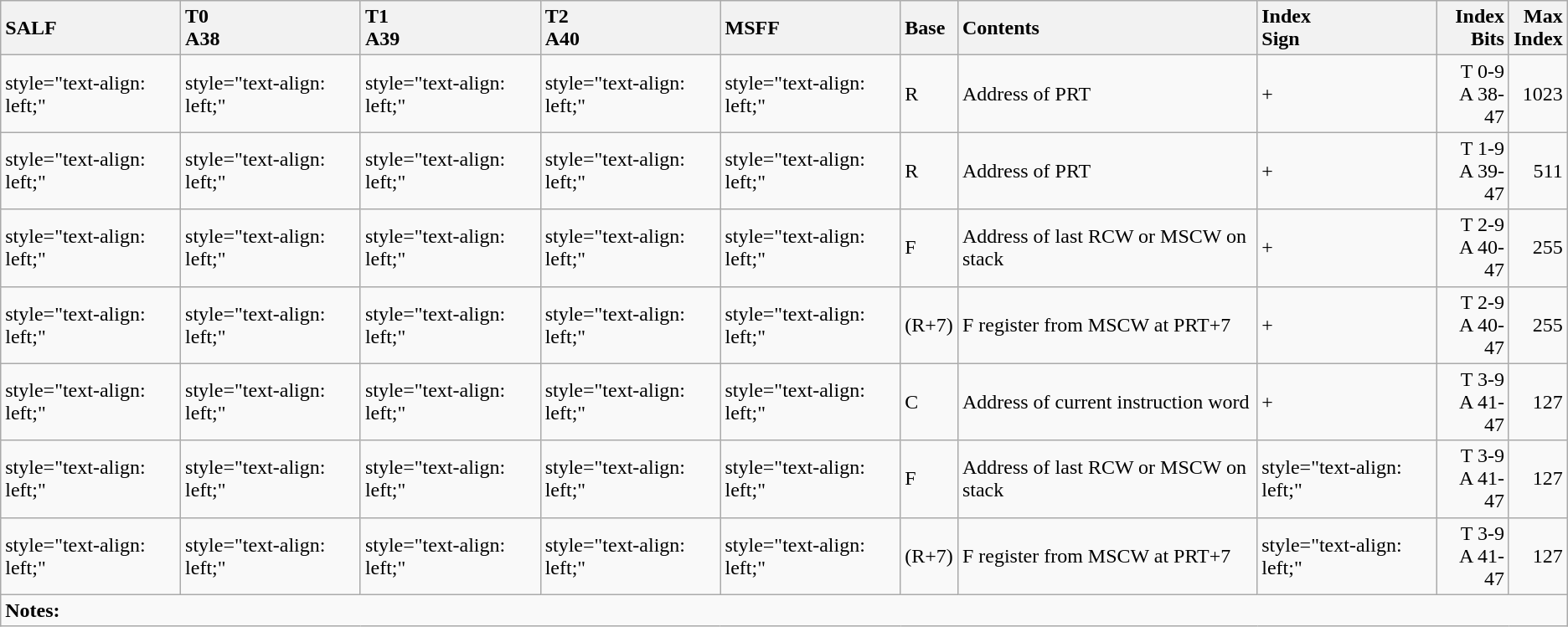<table class="wikitable">
<tr>
<th scope="col" style="text-align: left;">SALF</th>
<th scope="col" style="text-align: left;">T0<br>A38</th>
<th scope="col" style="text-align: left;">T1<br>A39</th>
<th scope="col" style="text-align: left;">T2<br>A40</th>
<th scope="col" style="text-align: left;">MSFF</th>
<th scope="col" style="text-align: left;">Base</th>
<th scope="col" style="text-align: left;">Contents</th>
<th scope="col" style="text-align: left;">Index<br>Sign</th>
<th scope="col" style="text-align: right;">Index<br>Bits</th>
<th scope="col" style="text-align: right;">Max<br>Index</th>
</tr>
<tr>
<td>style="text-align: left;"    </td>
<td>style="text-align: left;"    </td>
<td>style="text-align: left;"    </td>
<td>style="text-align: left;"    </td>
<td>style="text-align: left;"    </td>
<td style="text-align: left;">R</td>
<td style="text-align: left;">Address of PRT</td>
<td style="text-align: left;">+</td>
<td style="text-align: right;">T 0-9<br>A 38-47</td>
<td style="text-align: right;">1023</td>
</tr>
<tr>
<td>style="text-align: left;"    </td>
<td>style="text-align: left;"    </td>
<td>style="text-align: left;"    </td>
<td>style="text-align: left;"    </td>
<td>style="text-align: left;"    </td>
<td style="text-align: left;">R</td>
<td style="text-align: left;">Address of PRT</td>
<td style="text-align: left;">+</td>
<td style="text-align: right;">T 1-9<br>A 39-47</td>
<td style="text-align: right;">511</td>
</tr>
<tr>
<td>style="text-align: left;"    </td>
<td>style="text-align: left;"    </td>
<td>style="text-align: left;"    </td>
<td>style="text-align: left;"    </td>
<td>style="text-align: left;"    </td>
<td style="text-align: left;">F</td>
<td style="text-align: left;">Address of last RCW or MSCW on stack</td>
<td style="text-align: left;">+</td>
<td style="text-align: right;">T 2-9<br>A 40-47</td>
<td style="text-align: right;">255</td>
</tr>
<tr>
<td>style="text-align: left;"    </td>
<td>style="text-align: left;"    </td>
<td>style="text-align: left;"    </td>
<td>style="text-align: left;"    </td>
<td>style="text-align: left;"    </td>
<td style="text-align: left;">(R+7)</td>
<td style="text-align: left;">F register from MSCW at PRT+7</td>
<td style="text-align: left;">+</td>
<td style="text-align: right;">T 2-9<br>A 40-47</td>
<td style="text-align: right;">255</td>
</tr>
<tr>
<td>style="text-align: left;"    </td>
<td>style="text-align: left;"    </td>
<td>style="text-align: left;"    </td>
<td>style="text-align: left;"    </td>
<td>style="text-align: left;"    </td>
<td style="text-align: left;">C</td>
<td style="text-align: left;">Address of current instruction word</td>
<td style="text-align: left;">+</td>
<td style="text-align: right;">T 3-9<br>A 41-47</td>
<td style="text-align: right;">127</td>
</tr>
<tr>
<td>style="text-align: left;"    </td>
<td>style="text-align: left;"    </td>
<td>style="text-align: left;"    </td>
<td>style="text-align: left;"    </td>
<td>style="text-align: left;"    </td>
<td style="text-align: left;">F</td>
<td style="text-align: left;">Address of last RCW or MSCW on stack</td>
<td>style="text-align: left;"    </td>
<td style="text-align: right;">T 3-9<br>A 41-47</td>
<td style="text-align: right;">127</td>
</tr>
<tr>
<td>style="text-align: left;"    </td>
<td>style="text-align: left;"    </td>
<td>style="text-align: left;"    </td>
<td>style="text-align: left;"    </td>
<td>style="text-align: left;"    </td>
<td style="text-align: left;">(R+7)</td>
<td style="text-align: left;">F register from MSCW at PRT+7</td>
<td>style="text-align: left;"    </td>
<td style="text-align: right;">T 3-9<br>A 41-47</td>
<td style="text-align: right;">127</td>
</tr>
<tr>
<td scope=row colspan='11'><strong>Notes:</strong><br></td>
</tr>
</table>
